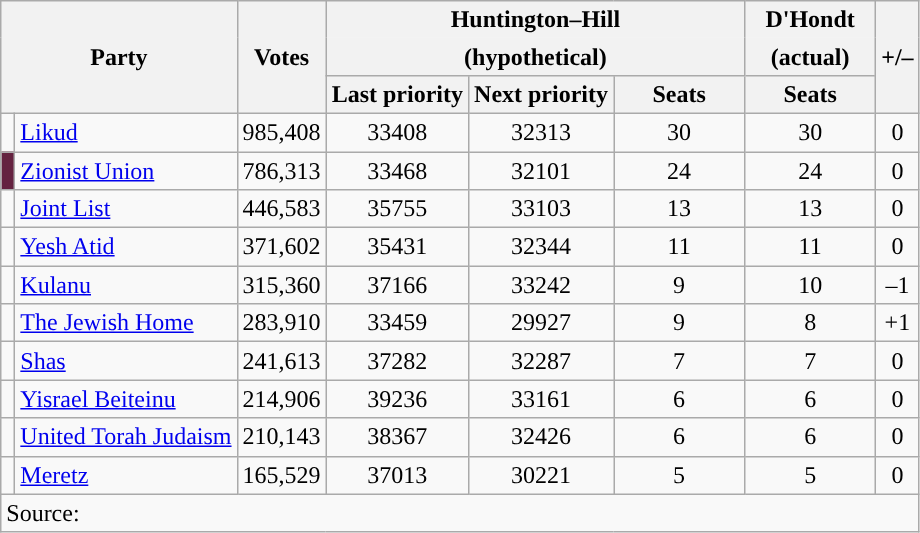<table class=wikitable style="text-align: center;">
<tr>
<th rowspan=3 colspan=2>Party</th>
<th rowspan=3>Votes</th>
<th colspan=3 style='border-style: solid solid none   none;'>Huntington–Hill</th>
<th style='border-style: solid solid none   none;'>D'Hondt</th>
<th rowspan=3>+/–</th>
</tr>
<tr>
<th colspan=3 style='border-style: none  none  solid  solid;'>(hypothetical)</th>
<th style='border-style: none  none  solid  solid;'>(actual)</th>
</tr>
<tr>
<th>Last priority</th>
<th>Next priority</th>
<th style="width: 5em;">Seats</th>
<th style="width: 5em;">Seats</th>
</tr>
<tr>
<td width=2px></td>
<td align=left><a href='#'>Likud</a></td>
<td>985,408</td>
<td>33408</td>
<td>32313</td>
<td>30</td>
<td>30</td>
<td>0</td>
</tr>
<tr>
<td width=2px bgcolor=#642240></td>
<td align=left><a href='#'>Zionist Union</a></td>
<td>786,313</td>
<td>33468</td>
<td>32101</td>
<td>24</td>
<td>24</td>
<td>0</td>
</tr>
<tr>
<td width=2px></td>
<td align=left><a href='#'>Joint List</a></td>
<td>446,583</td>
<td>35755</td>
<td>33103</td>
<td>13</td>
<td>13</td>
<td>0</td>
</tr>
<tr>
<td></td>
<td align=left><a href='#'>Yesh Atid</a></td>
<td>371,602</td>
<td>35431</td>
<td>32344</td>
<td>11</td>
<td>11</td>
<td>0</td>
</tr>
<tr>
<td></td>
<td align=left><a href='#'>Kulanu</a></td>
<td>315,360</td>
<td>37166</td>
<td>33242</td>
<td>9</td>
<td>10</td>
<td>–1 </td>
</tr>
<tr>
<td></td>
<td align=left><a href='#'>The Jewish Home</a></td>
<td>283,910</td>
<td>33459</td>
<td>29927</td>
<td>9</td>
<td>8</td>
<td>+1 </td>
</tr>
<tr>
<td></td>
<td align=left><a href='#'>Shas</a></td>
<td>241,613</td>
<td>37282</td>
<td>32287</td>
<td>7</td>
<td>7</td>
<td>0</td>
</tr>
<tr>
<td></td>
<td align=left><a href='#'>Yisrael Beiteinu</a></td>
<td>214,906</td>
<td>39236</td>
<td>33161</td>
<td>6</td>
<td>6</td>
<td>0</td>
</tr>
<tr>
<td></td>
<td align=left><a href='#'>United Torah Judaism</a></td>
<td>210,143</td>
<td>38367</td>
<td>32426</td>
<td>6</td>
<td>6</td>
<td>0</td>
</tr>
<tr>
<td></td>
<td align=left><a href='#'>Meretz</a></td>
<td>165,529</td>
<td>37013</td>
<td>30221</td>
<td>5</td>
<td>5</td>
<td>0</td>
</tr>
<tr>
<td style="text-align:left;" colspan="8">Source: </td>
</tr>
</table>
